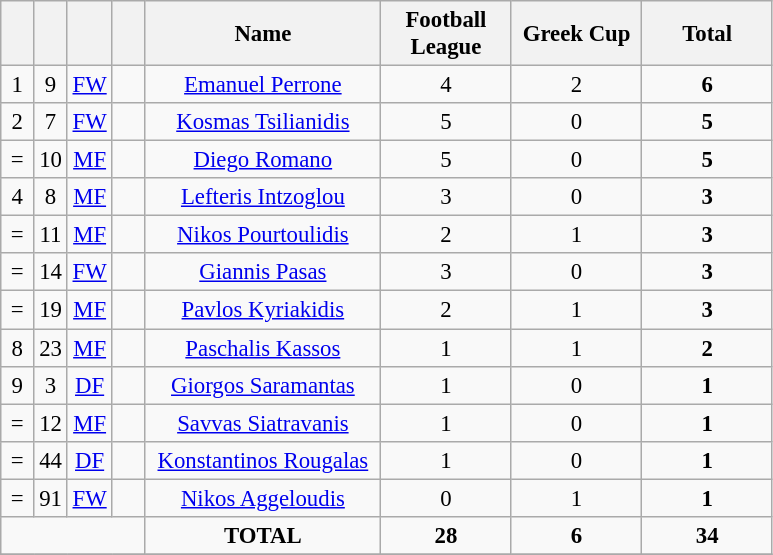<table class="wikitable" style="font-size: 95%; text-align: center;">
<tr>
<th width=15></th>
<th width=15></th>
<th width=15></th>
<th width=15></th>
<th width=150>Name</th>
<th width=80>Football League</th>
<th width=80>Greek Cup</th>
<th width=80><strong>Total</strong></th>
</tr>
<tr>
<td>1</td>
<td>9</td>
<td><a href='#'>FW</a></td>
<td></td>
<td><a href='#'>Emanuel Perrone</a></td>
<td>4</td>
<td>2</td>
<td><strong>6</strong></td>
</tr>
<tr>
<td>2</td>
<td>7</td>
<td><a href='#'>FW</a></td>
<td></td>
<td><a href='#'>Kosmas Tsilianidis</a></td>
<td>5</td>
<td>0</td>
<td><strong>5</strong></td>
</tr>
<tr>
<td>=</td>
<td>10</td>
<td><a href='#'>MF</a></td>
<td></td>
<td><a href='#'>Diego Romano</a></td>
<td>5</td>
<td>0</td>
<td><strong>5</strong></td>
</tr>
<tr>
<td>4</td>
<td>8</td>
<td><a href='#'>MF</a></td>
<td></td>
<td><a href='#'>Lefteris Intzoglou</a></td>
<td>3</td>
<td>0</td>
<td><strong>3</strong></td>
</tr>
<tr>
<td>=</td>
<td>11</td>
<td><a href='#'>MF</a></td>
<td></td>
<td><a href='#'>Nikos Pourtoulidis</a></td>
<td>2</td>
<td>1</td>
<td><strong>3</strong></td>
</tr>
<tr>
<td>=</td>
<td>14</td>
<td><a href='#'>FW</a></td>
<td></td>
<td><a href='#'>Giannis Pasas</a></td>
<td>3</td>
<td>0</td>
<td><strong>3</strong></td>
</tr>
<tr>
<td>=</td>
<td>19</td>
<td><a href='#'>MF</a></td>
<td></td>
<td><a href='#'>Pavlos Kyriakidis</a></td>
<td>2</td>
<td>1</td>
<td><strong>3</strong></td>
</tr>
<tr>
<td>8</td>
<td>23</td>
<td><a href='#'>MF</a></td>
<td></td>
<td><a href='#'>Paschalis Kassos</a></td>
<td>1</td>
<td>1</td>
<td><strong>2</strong></td>
</tr>
<tr>
<td>9</td>
<td>3</td>
<td><a href='#'>DF</a></td>
<td></td>
<td><a href='#'>Giorgos Saramantas</a></td>
<td>1</td>
<td>0</td>
<td><strong>1</strong></td>
</tr>
<tr>
<td>=</td>
<td>12</td>
<td><a href='#'>MF</a></td>
<td></td>
<td><a href='#'>Savvas Siatravanis</a></td>
<td>1</td>
<td>0</td>
<td><strong>1</strong></td>
</tr>
<tr>
<td>=</td>
<td>44</td>
<td><a href='#'>DF</a></td>
<td></td>
<td><a href='#'>Konstantinos Rougalas</a></td>
<td>1</td>
<td>0</td>
<td><strong>1</strong></td>
</tr>
<tr>
<td>=</td>
<td>91</td>
<td><a href='#'>FW</a></td>
<td></td>
<td><a href='#'>Nikos Aggeloudis</a></td>
<td>0</td>
<td>1</td>
<td><strong>1</strong></td>
</tr>
<tr>
<td colspan="4"></td>
<td><strong>TOTAL</strong></td>
<td><strong>28</strong></td>
<td><strong>6</strong></td>
<td><strong>34</strong></td>
</tr>
<tr>
</tr>
</table>
